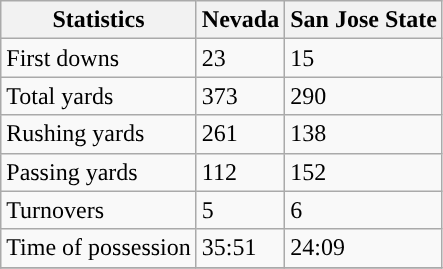<table class="wikitable">
<tr>
<th>Statistics</th>
<th>Nevada</th>
<th>San Jose State</th>
</tr>
<tr>
<td>First downs</td>
<td>23</td>
<td>15</td>
</tr>
<tr>
<td>Total yards</td>
<td>373</td>
<td>290</td>
</tr>
<tr>
<td>Rushing yards</td>
<td>261</td>
<td>138</td>
</tr>
<tr>
<td>Passing yards</td>
<td>112</td>
<td>152</td>
</tr>
<tr>
<td>Turnovers</td>
<td>5</td>
<td>6</td>
</tr>
<tr>
<td>Time of possession</td>
<td>35:51</td>
<td>24:09</td>
</tr>
<tr>
</tr>
</table>
